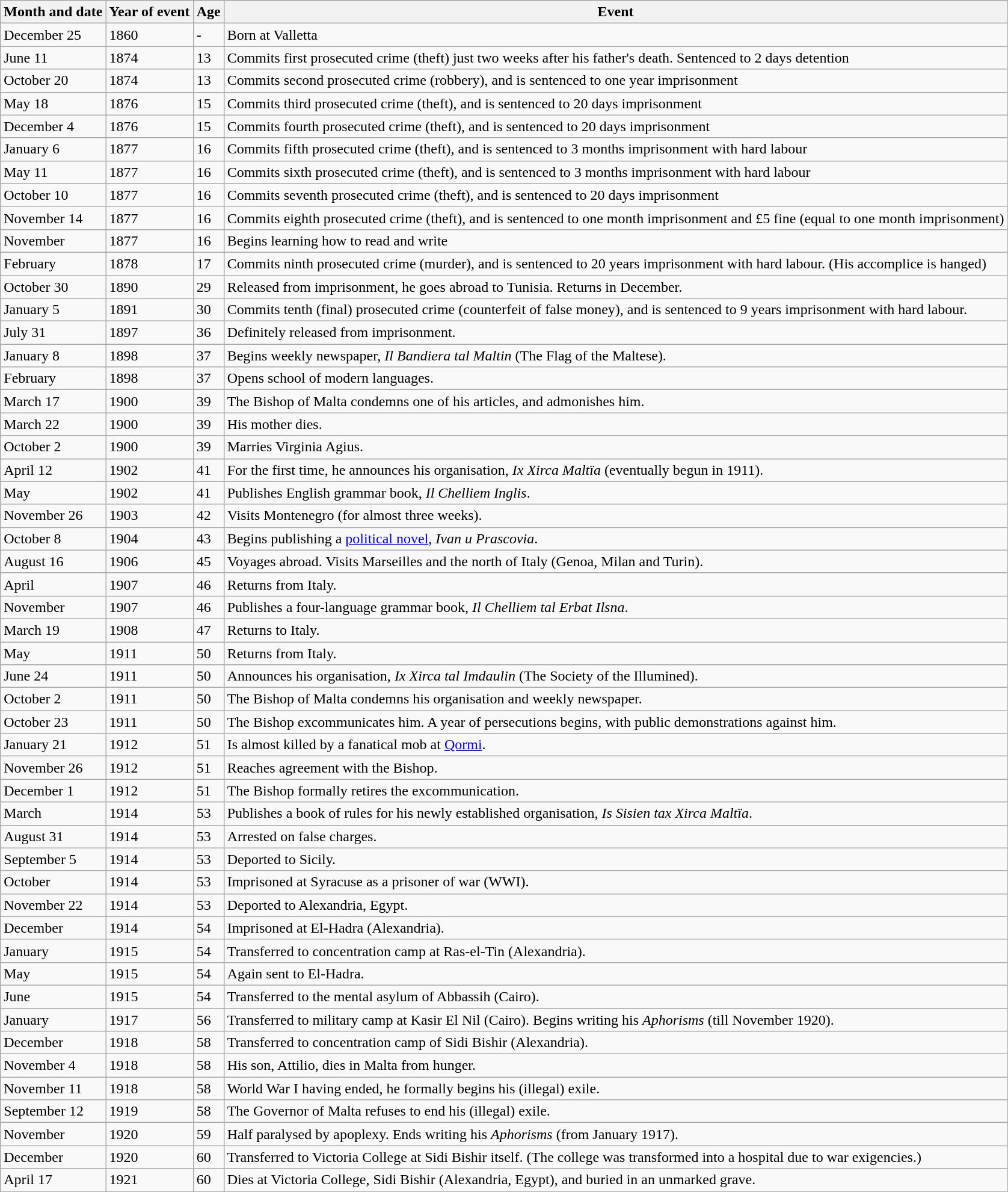<table class="wikitable">
<tr>
<th>Month and date</th>
<th>Year of event</th>
<th>Age</th>
<th>Event</th>
</tr>
<tr>
<td>December 25</td>
<td>1860</td>
<td>-</td>
<td>Born at Valletta</td>
</tr>
<tr>
<td>June 11</td>
<td>1874</td>
<td>13</td>
<td>Commits first prosecuted crime (theft) just two weeks after his father's death. Sentenced to 2 days detention</td>
</tr>
<tr>
<td>October 20</td>
<td>1874</td>
<td>13</td>
<td>Commits second prosecuted crime (robbery), and is sentenced to one year imprisonment</td>
</tr>
<tr>
<td>May 18</td>
<td>1876</td>
<td>15</td>
<td>Commits third prosecuted crime (theft), and is sentenced to 20 days imprisonment</td>
</tr>
<tr>
<td>December 4</td>
<td>1876</td>
<td>15</td>
<td>Commits fourth prosecuted crime (theft), and is sentenced to 20 days imprisonment</td>
</tr>
<tr>
<td>January 6</td>
<td>1877</td>
<td>16</td>
<td>Commits fifth prosecuted crime (theft), and is sentenced to 3 months imprisonment with hard labour</td>
</tr>
<tr>
<td>May 11</td>
<td>1877</td>
<td>16</td>
<td>Commits sixth prosecuted crime (theft), and is sentenced to 3 months imprisonment with hard labour</td>
</tr>
<tr>
<td>October 10</td>
<td>1877</td>
<td>16</td>
<td>Commits seventh prosecuted crime (theft), and is sentenced to 20 days imprisonment</td>
</tr>
<tr>
<td>November 14</td>
<td>1877</td>
<td>16</td>
<td>Commits eighth prosecuted crime (theft), and is sentenced to one month imprisonment and £5 fine (equal to one month imprisonment)</td>
</tr>
<tr>
<td>November</td>
<td>1877</td>
<td>16</td>
<td>Begins learning how to read and write</td>
</tr>
<tr>
<td>February</td>
<td>1878</td>
<td>17</td>
<td>Commits ninth prosecuted crime (murder), and is sentenced to 20 years imprisonment with hard labour. (His accomplice is hanged)</td>
</tr>
<tr>
<td>October 30</td>
<td>1890</td>
<td>29</td>
<td>Released from imprisonment, he goes abroad to Tunisia. Returns in December.</td>
</tr>
<tr>
<td>January 5</td>
<td>1891</td>
<td>30</td>
<td>Commits tenth (final) prosecuted crime (counterfeit of false money), and is sentenced to 9 years imprisonment with hard labour.</td>
</tr>
<tr>
<td>July 31</td>
<td>1897</td>
<td>36</td>
<td>Definitely released from imprisonment.</td>
</tr>
<tr>
<td>January 8</td>
<td>1898</td>
<td>37</td>
<td>Begins weekly newspaper, <em>Il Bandiera tal Maltin</em> (The Flag of the Maltese).</td>
</tr>
<tr>
<td>February</td>
<td>1898</td>
<td>37</td>
<td>Opens school of modern languages.</td>
</tr>
<tr>
<td>March 17</td>
<td>1900</td>
<td>39</td>
<td>The Bishop of Malta condemns one of his articles, and admonishes him.</td>
</tr>
<tr>
<td>March 22</td>
<td>1900</td>
<td>39</td>
<td>His mother dies.</td>
</tr>
<tr>
<td>October 2</td>
<td>1900</td>
<td>39</td>
<td>Marries Virginia Agius.</td>
</tr>
<tr>
<td>April 12</td>
<td>1902</td>
<td>41</td>
<td>For the first time, he announces his organisation, <em>Ix Xirca Maltïa</em> (eventually begun in 1911).</td>
</tr>
<tr>
<td>May</td>
<td>1902</td>
<td>41</td>
<td>Publishes English grammar book, <em>Il Chelliem Inglis</em>.</td>
</tr>
<tr>
<td>November 26</td>
<td>1903</td>
<td>42</td>
<td>Visits Montenegro (for almost three weeks).</td>
</tr>
<tr>
<td>October 8</td>
<td>1904</td>
<td>43</td>
<td>Begins publishing a <a href='#'>political novel</a>, <em>Ivan u Prascovia</em>.</td>
</tr>
<tr>
<td>August 16</td>
<td>1906</td>
<td>45</td>
<td>Voyages abroad. Visits Marseilles and the north of Italy (Genoa, Milan and Turin).</td>
</tr>
<tr>
<td>April</td>
<td>1907</td>
<td>46</td>
<td>Returns from Italy.</td>
</tr>
<tr>
<td>November</td>
<td>1907</td>
<td>46</td>
<td>Publishes a four-language grammar book, <em>Il Chelliem tal Erbat Ilsna</em>.</td>
</tr>
<tr>
<td>March 19</td>
<td>1908</td>
<td>47</td>
<td>Returns to Italy.</td>
</tr>
<tr>
<td>May</td>
<td>1911</td>
<td>50</td>
<td>Returns from Italy.</td>
</tr>
<tr>
<td>June 24</td>
<td>1911</td>
<td>50</td>
<td>Announces his organisation, <em>Ix Xirca tal Imdaulin</em> (The Society of the Illumined).</td>
</tr>
<tr>
<td>October 2</td>
<td>1911</td>
<td>50</td>
<td>The Bishop of Malta condemns his organisation and weekly newspaper.</td>
</tr>
<tr>
<td>October 23</td>
<td>1911</td>
<td>50</td>
<td>The Bishop excommunicates him. A year of persecutions begins, with public demonstrations against him.</td>
</tr>
<tr>
<td>January 21</td>
<td>1912</td>
<td>51</td>
<td>Is almost killed by a fanatical mob at <a href='#'>Qormi</a>.</td>
</tr>
<tr>
<td>November 26</td>
<td>1912</td>
<td>51</td>
<td>Reaches agreement with the Bishop.</td>
</tr>
<tr>
<td>December 1</td>
<td>1912</td>
<td>51</td>
<td>The Bishop formally retires the excommunication.</td>
</tr>
<tr>
<td>March</td>
<td>1914</td>
<td>53</td>
<td>Publishes a book of rules for his newly established organisation, <em>Is Sisien tax Xirca Maltïa</em>.</td>
</tr>
<tr>
<td>August 31</td>
<td>1914</td>
<td>53</td>
<td>Arrested on false charges.</td>
</tr>
<tr>
<td>September 5</td>
<td>1914</td>
<td>53</td>
<td>Deported to Sicily.</td>
</tr>
<tr>
<td>October</td>
<td>1914</td>
<td>53</td>
<td>Imprisoned at Syracuse as a prisoner of war (WWI).</td>
</tr>
<tr>
<td>November 22</td>
<td>1914</td>
<td>53</td>
<td>Deported to Alexandria, Egypt.</td>
</tr>
<tr>
<td>December</td>
<td>1914</td>
<td>54</td>
<td>Imprisoned at El-Hadra (Alexandria).</td>
</tr>
<tr>
<td>January</td>
<td>1915</td>
<td>54</td>
<td>Transferred to concentration camp at Ras-el-Tin (Alexandria).</td>
</tr>
<tr>
<td>May</td>
<td>1915</td>
<td>54</td>
<td>Again sent to El-Hadra.</td>
</tr>
<tr>
<td>June</td>
<td>1915</td>
<td>54</td>
<td>Transferred to the mental asylum of Abbassih (Cairo).</td>
</tr>
<tr>
<td>January</td>
<td>1917</td>
<td>56</td>
<td>Transferred to military camp at Kasir El Nil (Cairo). Begins writing his <em>Aphorisms</em> (till November 1920).</td>
</tr>
<tr>
<td>December</td>
<td>1918</td>
<td>58</td>
<td>Transferred to concentration camp of Sidi Bishir (Alexandria).</td>
</tr>
<tr>
<td>November 4</td>
<td>1918</td>
<td>58</td>
<td>His son, Attilio, dies in Malta from hunger.</td>
</tr>
<tr>
<td>November 11</td>
<td>1918</td>
<td>58</td>
<td>World War I having ended, he formally begins his (illegal) exile.</td>
</tr>
<tr>
<td>September 12</td>
<td>1919</td>
<td>58</td>
<td>The Governor of Malta refuses to end his (illegal) exile.</td>
</tr>
<tr>
<td>November</td>
<td>1920</td>
<td>59</td>
<td>Half paralysed by apoplexy. Ends writing his <em>Aphorisms</em> (from January 1917).</td>
</tr>
<tr>
<td>December</td>
<td>1920</td>
<td>60</td>
<td>Transferred to Victoria College at Sidi Bishir itself. (The college was transformed into a hospital due to war exigencies.)</td>
</tr>
<tr>
<td>April 17</td>
<td>1921</td>
<td>60</td>
<td>Dies at Victoria College, Sidi Bishir (Alexandria, Egypt), and buried in an unmarked grave.</td>
</tr>
</table>
